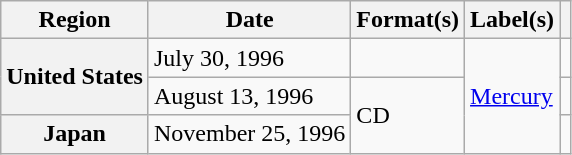<table class="wikitable plainrowheaders">
<tr>
<th scope="col">Region</th>
<th scope="col">Date</th>
<th scope="col">Format(s)</th>
<th scope="col">Label(s)</th>
<th scope="col"></th>
</tr>
<tr>
<th scope="row" rowspan="2">United States</th>
<td>July 30, 1996</td>
<td></td>
<td rowspan="3"><a href='#'>Mercury</a></td>
<td align="center"></td>
</tr>
<tr>
<td>August 13, 1996</td>
<td rowspan="2">CD</td>
<td align="center"></td>
</tr>
<tr>
<th scope="row">Japan</th>
<td>November 25, 1996</td>
<td align="center"></td>
</tr>
</table>
